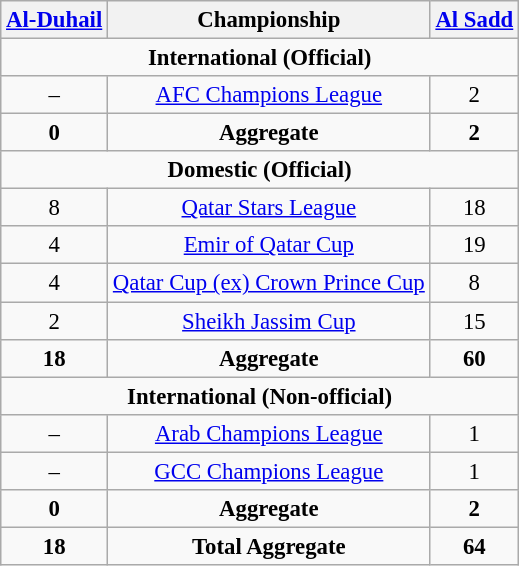<table class="wikitable plainrowheaders sortable" style="text-align:center;font-size:95%">
<tr>
<th><a href='#'>Al-Duhail</a></th>
<th>Championship</th>
<th><a href='#'>Al Sadd</a></th>
</tr>
<tr>
<td colspan="3" style="text-align:center;"><strong>International (Official)</strong></td>
</tr>
<tr style="text-align:center;">
<td>–</td>
<td><a href='#'>AFC Champions League</a></td>
<td>2</td>
</tr>
<tr>
<td><strong>0</strong></td>
<td><strong>Aggregate</strong></td>
<td><strong>2</strong></td>
</tr>
<tr>
<td colspan="3" style="text-align:center;"><strong>Domestic (Official)</strong></td>
</tr>
<tr style="text-align:center;">
<td>8</td>
<td><a href='#'>Qatar Stars League</a></td>
<td>18</td>
</tr>
<tr style="text-align:center;">
<td>4</td>
<td><a href='#'>Emir of Qatar Cup</a></td>
<td>19</td>
</tr>
<tr style="text-align:center;">
<td>4</td>
<td><a href='#'>Qatar Cup (ex) Crown Prince Cup</a></td>
<td>8</td>
</tr>
<tr style="text-align:center;">
<td>2</td>
<td><a href='#'>Sheikh Jassim Cup</a></td>
<td>15</td>
</tr>
<tr>
<td><strong>18</strong></td>
<td><strong>Aggregate</strong></td>
<td><strong>60</strong></td>
</tr>
<tr>
<td colspan="3" style="text-align:center;"><strong>International (Non-official)</strong></td>
</tr>
<tr style="text-align:center;">
<td>–</td>
<td><a href='#'>Arab Champions League</a></td>
<td>1</td>
</tr>
<tr>
<td>–</td>
<td><a href='#'>GCC Champions League</a></td>
<td>1</td>
</tr>
<tr>
<td><strong>0</strong></td>
<td><strong>Aggregate</strong></td>
<td><strong>2</strong></td>
</tr>
<tr align="center">
<td><strong>18</strong></td>
<td><strong>Total Aggregate</strong></td>
<td><strong>64</strong></td>
</tr>
</table>
